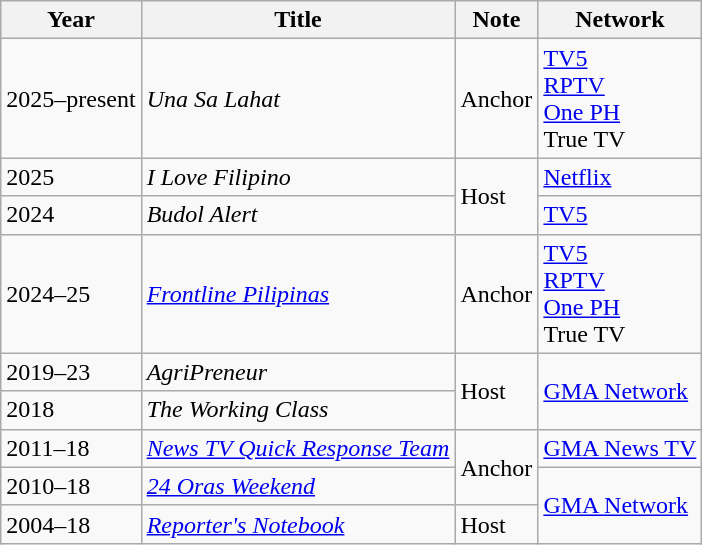<table class="wikitable">
<tr>
<th>Year</th>
<th>Title</th>
<th>Note</th>
<th>Network</th>
</tr>
<tr>
<td>2025–present</td>
<td><em>Una Sa Lahat</em></td>
<td>Anchor</td>
<td><a href='#'>TV5</a><br><a href='#'>RPTV</a><br><a href='#'>One PH</a><br>True TV</td>
</tr>
<tr>
<td>2025</td>
<td><em>I Love Filipino</em></td>
<td rowspan="2">Host</td>
<td><a href='#'>Netflix</a></td>
</tr>
<tr>
<td>2024</td>
<td><em>Budol Alert</em></td>
<td><a href='#'>TV5</a></td>
</tr>
<tr>
<td>2024–25</td>
<td><em><a href='#'>Frontline Pilipinas</a></em></td>
<td>Anchor</td>
<td><a href='#'>TV5</a><br><a href='#'>RPTV</a><br><a href='#'>One PH</a><br>True TV</td>
</tr>
<tr>
<td>2019–23</td>
<td><em>AgriPreneur</em></td>
<td rowspan="2">Host</td>
<td rowspan="2"><a href='#'>GMA Network</a></td>
</tr>
<tr>
<td>2018</td>
<td><em>The Working Class</em></td>
</tr>
<tr>
<td>2011–18</td>
<td><em><a href='#'>News TV Quick Response Team</a></em></td>
<td rowspan="2">Anchor</td>
<td><a href='#'>GMA News TV</a></td>
</tr>
<tr>
<td>2010–18</td>
<td><em><a href='#'>24 Oras Weekend</a></em></td>
<td rowspan="2"><a href='#'>GMA Network</a></td>
</tr>
<tr>
<td>2004–18</td>
<td><em><a href='#'>Reporter's Notebook</a></em></td>
<td>Host</td>
</tr>
</table>
